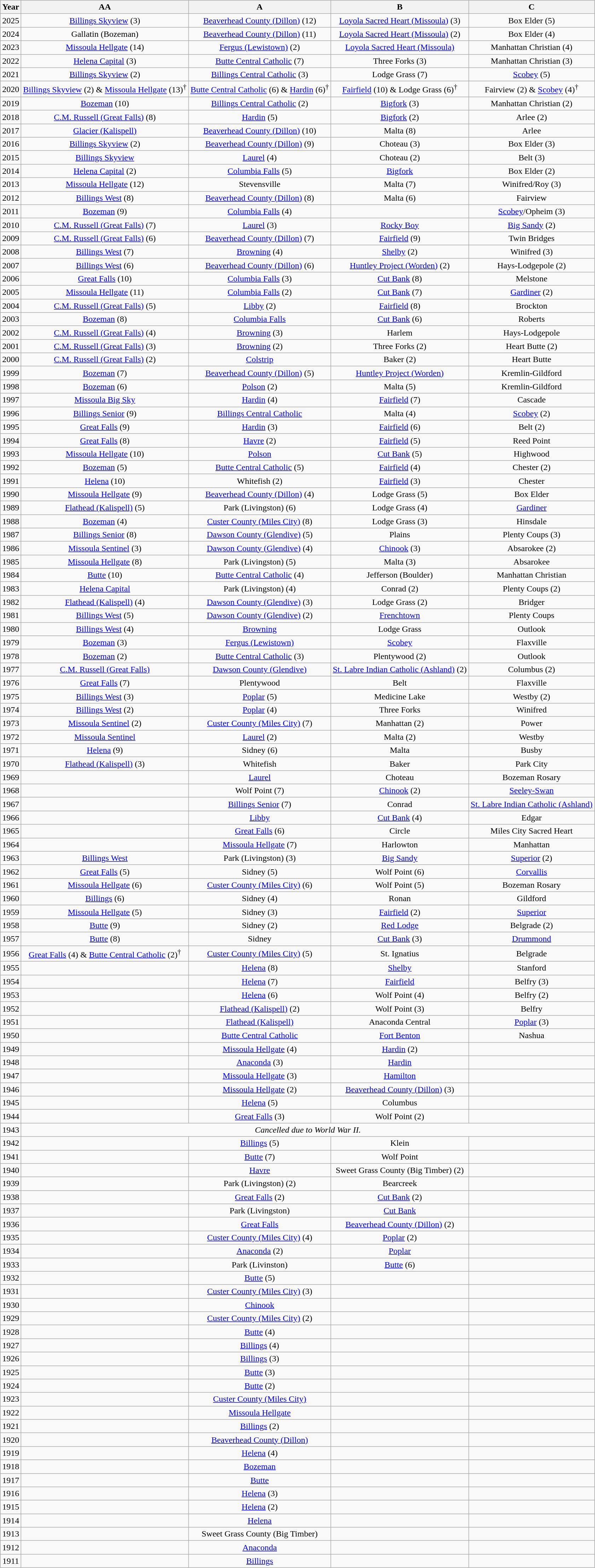<table class="wikitable" style="text-align:center">
<tr>
<th>Year</th>
<th>AA</th>
<th>A</th>
<th>B</th>
<th>C</th>
</tr>
<tr>
<td>2025</td>
<td><a href='#'>Billings Skyview</a> (3)</td>
<td><a href='#'>Beaverhead County (Dillon)</a> (12)</td>
<td><a href='#'>Loyola Sacred Heart (Missoula)</a> (3)</td>
<td>Box Elder (5)</td>
</tr>
<tr>
<td>2024</td>
<td>Gallatin (Bozeman)</td>
<td><a href='#'>Beaverhead County (Dillon)</a> (11)</td>
<td><a href='#'>Loyola Sacred Heart (Missoula)</a> (2)</td>
<td>Box Elder (4)</td>
</tr>
<tr>
<td>2023</td>
<td><a href='#'>Missoula Hellgate</a> (14)</td>
<td><a href='#'>Fergus (Lewistown)</a> (2)</td>
<td><a href='#'>Loyola Sacred Heart (Missoula)</a></td>
<td>Manhattan Christian (4)</td>
</tr>
<tr>
<td>2022</td>
<td><a href='#'>Helena Capital</a> (3)</td>
<td><a href='#'>Butte Central Catholic</a> (7)</td>
<td>Three Forks (3)</td>
<td>Manhattan Christian (3)</td>
</tr>
<tr>
<td>2021</td>
<td><a href='#'>Billings Skyview</a> (2)</td>
<td><a href='#'>Billings Central Catholic</a> (3)</td>
<td>Lodge Grass (7)</td>
<td><a href='#'>Scobey</a> (5)</td>
</tr>
<tr>
<td>2020</td>
<td><a href='#'>Billings Skyview</a> (2) & <a href='#'>Missoula Hellgate</a> (13)<sup>†</sup></td>
<td><a href='#'>Butte Central Catholic</a> (6) & <a href='#'>Hardin</a> (6)<sup>†</sup></td>
<td><a href='#'>Fairfield</a> (10) & Lodge Grass (6)<sup>†</sup></td>
<td>Fairview (2) & <a href='#'>Scobey</a> (4)<sup>†</sup></td>
</tr>
<tr>
<td>2019</td>
<td><a href='#'>Bozeman</a> (10)</td>
<td><a href='#'>Billings Central Catholic</a> (2)</td>
<td><a href='#'>Bigfork</a> (3)</td>
<td>Manhattan Christian (2)</td>
</tr>
<tr>
<td>2018</td>
<td><a href='#'>C.M. Russell (Great Falls)</a> (8)</td>
<td><a href='#'>Hardin</a> (5)</td>
<td><a href='#'>Bigfork</a> (2)</td>
<td>Arlee (2)</td>
</tr>
<tr>
<td>2017</td>
<td><a href='#'>Glacier (Kalispell)</a></td>
<td><a href='#'>Beaverhead County (Dillon)</a> (10)</td>
<td>Malta (8)</td>
<td>Arlee</td>
</tr>
<tr>
<td>2016</td>
<td><a href='#'>Billings Skyview</a> (2)</td>
<td><a href='#'>Beaverhead County (Dillon)</a> (9)</td>
<td>Choteau (3)</td>
<td>Box Elder (3)</td>
</tr>
<tr>
<td>2015</td>
<td><a href='#'>Billings Skyview</a></td>
<td><a href='#'>Laurel</a> (4)</td>
<td>Choteau (2)</td>
<td>Belt (3)</td>
</tr>
<tr>
<td>2014</td>
<td><a href='#'>Helena Capital</a> (2)</td>
<td><a href='#'>Columbia Falls</a> (5)</td>
<td><a href='#'>Bigfork</a></td>
<td>Box Elder (2)</td>
</tr>
<tr>
<td>2013</td>
<td><a href='#'>Missoula Hellgate</a> (12)</td>
<td>Stevensville</td>
<td>Malta (7)</td>
<td>Winifred/Roy (3)</td>
</tr>
<tr>
<td>2012</td>
<td><a href='#'>Billings West</a> (8)</td>
<td><a href='#'>Beaverhead County (Dillon)</a> (8)</td>
<td>Malta (6)</td>
<td>Fairview</td>
</tr>
<tr>
<td>2011</td>
<td><a href='#'>Bozeman</a> (9)</td>
<td><a href='#'>Columbia Falls</a> (4)</td>
<td></td>
<td><a href='#'>Scobey</a>/Opheim (3)</td>
</tr>
<tr>
<td>2010</td>
<td><a href='#'>C.M. Russell (Great Falls)</a> (7)</td>
<td><a href='#'>Laurel</a> (3)</td>
<td><a href='#'>Rocky Boy</a></td>
<td><a href='#'>Big Sandy</a> (2)</td>
</tr>
<tr>
<td>2009</td>
<td><a href='#'>C.M. Russell (Great Falls)</a> (6)</td>
<td><a href='#'>Beaverhead County (Dillon)</a> (7)</td>
<td><a href='#'>Fairfield</a> (9)</td>
<td>Twin Bridges</td>
</tr>
<tr>
<td>2008</td>
<td><a href='#'>Billings West</a> (7)</td>
<td><a href='#'>Browning</a> (4)</td>
<td><a href='#'>Shelby</a> (2)</td>
<td>Winifred (3)</td>
</tr>
<tr>
<td>2007</td>
<td><a href='#'>Billings West</a> (6)</td>
<td><a href='#'>Beaverhead County (Dillon)</a> (6)</td>
<td><a href='#'>Huntley Project (Worden)</a> (2)</td>
<td>Hays-Lodgepole (2)</td>
</tr>
<tr>
<td>2006</td>
<td><a href='#'>Great Falls</a> (10)</td>
<td><a href='#'>Columbia Falls</a> (3)</td>
<td><a href='#'>Cut Bank</a> (8)</td>
<td>Melstone</td>
</tr>
<tr>
<td>2005</td>
<td><a href='#'>Missoula Hellgate</a> (11)</td>
<td><a href='#'>Columbia Falls</a> (2)</td>
<td><a href='#'>Cut Bank</a> (7)</td>
<td><a href='#'>Gardiner</a> (2)</td>
</tr>
<tr>
<td>2004</td>
<td><a href='#'>C.M. Russell (Great Falls)</a> (5)</td>
<td><a href='#'>Libby</a> (2)</td>
<td><a href='#'>Fairfield</a> (8)</td>
<td>Brockton</td>
</tr>
<tr>
<td>2003</td>
<td><a href='#'>Bozeman</a> (8)</td>
<td><a href='#'>Columbia Falls</a></td>
<td><a href='#'>Cut Bank</a> (6)</td>
<td>Roberts</td>
</tr>
<tr>
<td>2002</td>
<td><a href='#'>C.M. Russell (Great Falls)</a> (4)</td>
<td><a href='#'>Browning</a> (3)</td>
<td>Harlem</td>
<td>Hays-Lodgepole</td>
</tr>
<tr>
<td>2001</td>
<td><a href='#'>C.M. Russell (Great Falls)</a> (3)</td>
<td><a href='#'>Browning</a> (2)</td>
<td>Three Forks (2)</td>
<td>Heart Butte (2)</td>
</tr>
<tr>
<td>2000</td>
<td><a href='#'>C.M. Russell (Great Falls)</a> (2)</td>
<td><a href='#'>Colstrip</a></td>
<td>Baker (2)</td>
<td>Heart Butte</td>
</tr>
<tr>
<td>1999</td>
<td><a href='#'>Bozeman</a> (7)</td>
<td><a href='#'>Beaverhead County (Dillon)</a> (5)</td>
<td><a href='#'>Huntley Project (Worden)</a></td>
<td>Kremlin-Gildford</td>
</tr>
<tr>
<td>1998</td>
<td><a href='#'>Bozeman</a> (6)</td>
<td><a href='#'>Polson</a> (2)</td>
<td>Malta (5)</td>
<td>Kremlin-Gildford</td>
</tr>
<tr>
<td>1997</td>
<td><a href='#'>Missoula Big Sky</a></td>
<td><a href='#'>Hardin</a> (4)</td>
<td><a href='#'>Fairfield</a> (7)</td>
<td>Cascade</td>
</tr>
<tr>
<td>1996</td>
<td><a href='#'>Billings Senior</a> (9)</td>
<td><a href='#'>Billings Central Catholic</a></td>
<td>Malta (4)</td>
<td><a href='#'>Scobey</a> (2)</td>
</tr>
<tr>
<td>1995</td>
<td><a href='#'>Great Falls</a> (9)</td>
<td><a href='#'>Hardin</a> (3)</td>
<td><a href='#'>Fairfield</a> (6)</td>
<td>Belt (2)</td>
</tr>
<tr>
<td>1994</td>
<td><a href='#'>Great Falls</a> (8)</td>
<td><a href='#'>Havre</a> (2)</td>
<td><a href='#'>Fairfield</a> (5)</td>
<td>Reed Point</td>
</tr>
<tr>
<td>1993</td>
<td><a href='#'>Missoula Hellgate</a> (10)</td>
<td><a href='#'>Polson</a></td>
<td><a href='#'>Cut Bank</a> (5)</td>
<td>Highwood</td>
</tr>
<tr>
<td>1992</td>
<td><a href='#'>Bozeman</a> (5)</td>
<td><a href='#'>Butte Central Catholic</a> (5)</td>
<td><a href='#'>Fairfield</a> (4)</td>
<td>Chester (2)</td>
</tr>
<tr>
<td>1991</td>
<td><a href='#'>Helena</a> (10)</td>
<td>Whitefish (2)</td>
<td><a href='#'>Fairfield</a> (3)</td>
<td>Chester</td>
</tr>
<tr>
<td>1990</td>
<td><a href='#'>Missoula Hellgate</a> (9)</td>
<td><a href='#'>Beaverhead County (Dillon)</a> (4)</td>
<td>Lodge Grass (5)</td>
<td>Box Elder</td>
</tr>
<tr>
<td>1989</td>
<td><a href='#'>Flathead (Kalispell)</a> (5)</td>
<td>Park (Livingston) (6)</td>
<td>Lodge Grass (4)</td>
<td><a href='#'>Gardiner</a></td>
</tr>
<tr>
<td>1988</td>
<td><a href='#'>Bozeman</a> (4)</td>
<td><a href='#'>Custer County (Miles City)</a> (8)</td>
<td>Lodge Grass (3)</td>
<td>Hinsdale</td>
</tr>
<tr>
<td>1987</td>
<td><a href='#'>Billings Senior</a> (8)</td>
<td><a href='#'>Dawson County (Glendive)</a> (5)</td>
<td>Plains</td>
<td>Plenty Coups (3)</td>
</tr>
<tr>
<td>1986</td>
<td><a href='#'>Missoula Sentinel</a> (3)</td>
<td><a href='#'>Dawson County (Glendive)</a> (4)</td>
<td><a href='#'>Chinook</a> (3)</td>
<td>Absarokee (2)</td>
</tr>
<tr>
<td>1985</td>
<td><a href='#'>Missoula Hellgate</a> (8)</td>
<td>Park (Livingston) (5)</td>
<td>Malta (3)</td>
<td>Absarokee</td>
</tr>
<tr>
<td>1984</td>
<td><a href='#'>Butte</a> (10)</td>
<td><a href='#'>Butte Central Catholic</a> (4)</td>
<td>Jefferson (Boulder)</td>
<td>Manhattan Christian</td>
</tr>
<tr>
<td>1983</td>
<td><a href='#'>Helena Capital</a></td>
<td>Park (Livingston) (4)</td>
<td>Conrad (2)</td>
<td>Plenty Coups (2)</td>
</tr>
<tr>
<td>1982</td>
<td><a href='#'>Flathead (Kalispell)</a> (4)</td>
<td><a href='#'>Dawson County (Glendive)</a> (3)</td>
<td>Lodge Grass (2)</td>
<td>Bridger</td>
</tr>
<tr>
<td>1981</td>
<td><a href='#'>Billings West</a> (5)</td>
<td><a href='#'>Dawson County (Glendive)</a> (2)</td>
<td><a href='#'>Frenchtown</a></td>
<td>Plenty Coups</td>
</tr>
<tr>
<td>1980</td>
<td><a href='#'>Billings West</a> (4)</td>
<td><a href='#'>Browning</a></td>
<td>Lodge Grass</td>
<td>Outlook</td>
</tr>
<tr>
<td>1979</td>
<td><a href='#'>Bozeman</a> (3)</td>
<td><a href='#'>Fergus (Lewistown)</a></td>
<td><a href='#'>Scobey</a></td>
<td>Flaxville</td>
</tr>
<tr>
<td>1978</td>
<td><a href='#'>Bozeman</a> (2)</td>
<td><a href='#'>Butte Central Catholic</a> (3)</td>
<td>Plentywood (2)</td>
<td>Outlook</td>
</tr>
<tr>
<td>1977</td>
<td><a href='#'>C.M. Russell (Great Falls)</a></td>
<td><a href='#'>Dawson County (Glendive)</a></td>
<td><a href='#'>St. Labre Indian Catholic (Ashland)</a> (2)</td>
<td>Columbus (2)</td>
</tr>
<tr>
<td>1976</td>
<td><a href='#'>Great Falls</a> (7)</td>
<td>Plentywood</td>
<td>Belt</td>
<td>Flaxville</td>
</tr>
<tr>
<td>1975</td>
<td><a href='#'>Billings West</a> (3)</td>
<td><a href='#'>Poplar</a> (5)</td>
<td>Medicine Lake</td>
<td>Westby (2)</td>
</tr>
<tr>
<td>1974</td>
<td><a href='#'>Billings West</a> (2)</td>
<td><a href='#'>Poplar</a> (4)</td>
<td>Three Forks</td>
<td>Winifred</td>
</tr>
<tr>
<td>1973</td>
<td><a href='#'>Missoula Sentinel</a> (2)</td>
<td><a href='#'>Custer County (Miles City)</a> (7)</td>
<td>Manhattan (2)</td>
<td>Power</td>
</tr>
<tr>
<td>1972</td>
<td><a href='#'>Missoula Sentinel</a></td>
<td><a href='#'>Laurel</a> (2)</td>
<td>Malta (2)</td>
<td>Westby</td>
</tr>
<tr>
<td>1971</td>
<td><a href='#'>Helena</a> (9)</td>
<td>Sidney (6)</td>
<td>Malta</td>
<td>Busby</td>
</tr>
<tr>
<td>1970</td>
<td><a href='#'>Flathead (Kalispell)</a> (3)</td>
<td>Whitefish</td>
<td>Baker</td>
<td>Park City</td>
</tr>
<tr>
<td>1969</td>
<td></td>
<td><a href='#'>Laurel</a></td>
<td>Choteau</td>
<td>Bozeman Rosary</td>
</tr>
<tr>
<td>1968</td>
<td></td>
<td>Wolf Point (7)</td>
<td><a href='#'>Chinook</a> (2)</td>
<td><a href='#'>Seeley-Swan</a></td>
</tr>
<tr>
<td>1967</td>
<td></td>
<td><a href='#'>Billings Senior</a> (7)</td>
<td>Conrad</td>
<td><a href='#'>St. Labre Indian Catholic (Ashland)</a></td>
</tr>
<tr>
<td>1966</td>
<td></td>
<td><a href='#'>Libby</a></td>
<td><a href='#'>Cut Bank</a> (4)</td>
<td>Edgar</td>
</tr>
<tr>
<td>1965</td>
<td></td>
<td><a href='#'>Great Falls</a> (6)</td>
<td>Circle</td>
<td>Miles City Sacred Heart</td>
</tr>
<tr>
<td>1964</td>
<td></td>
<td><a href='#'>Missoula Hellgate</a> (7)</td>
<td>Harlowton</td>
<td>Manhattan</td>
</tr>
<tr>
<td>1963</td>
<td><a href='#'>Billings West</a></td>
<td>Park (Livingston) (3)</td>
<td><a href='#'>Big Sandy</a></td>
<td><a href='#'>Superior</a> (2)</td>
</tr>
<tr>
<td>1962</td>
<td><a href='#'>Great Falls</a> (5)</td>
<td>Sidney (5)</td>
<td>Wolf Point (6)</td>
<td><a href='#'>Corvallis</a></td>
</tr>
<tr>
<td>1961</td>
<td><a href='#'>Missoula Hellgate</a> (6)</td>
<td><a href='#'>Custer County (Miles City)</a> (6)</td>
<td>Wolf Point (5)</td>
<td>Bozeman Rosary</td>
</tr>
<tr>
<td>1960</td>
<td><a href='#'>Billings</a> (6)</td>
<td>Sidney (4)</td>
<td>Ronan</td>
<td>Gildford</td>
</tr>
<tr>
<td>1959</td>
<td><a href='#'>Missoula Hellgate</a> (5)</td>
<td>Sidney (3)</td>
<td><a href='#'>Fairfield</a> (2)</td>
<td><a href='#'>Superior</a></td>
</tr>
<tr>
<td>1958</td>
<td><a href='#'>Butte</a> (9)</td>
<td>Sidney (2)</td>
<td><a href='#'>Red Lodge</a></td>
<td>Belgrade (2)</td>
</tr>
<tr>
<td>1957</td>
<td><a href='#'>Butte</a> (8)</td>
<td>Sidney</td>
<td><a href='#'>Cut Bank</a> (3)</td>
<td><a href='#'>Drummond</a></td>
</tr>
<tr>
<td>1956</td>
<td><a href='#'>Great Falls</a> (4) & <a href='#'>Butte Central Catholic</a> (2)<sup>†</sup></td>
<td><a href='#'>Custer County (Miles City)</a> (5)</td>
<td>St. Ignatius</td>
<td>Belgrade</td>
</tr>
<tr>
<td>1955</td>
<td></td>
<td><a href='#'>Helena</a> (8)</td>
<td><a href='#'>Shelby</a></td>
<td>Stanford</td>
</tr>
<tr>
<td>1954</td>
<td></td>
<td><a href='#'>Helena</a> (7)</td>
<td><a href='#'>Fairfield</a></td>
<td>Belfry (3)</td>
</tr>
<tr>
<td>1953</td>
<td></td>
<td><a href='#'>Helena</a> (6)</td>
<td>Wolf Point (4)</td>
<td>Belfry (2)</td>
</tr>
<tr>
<td>1952</td>
<td></td>
<td><a href='#'>Flathead (Kalispell)</a> (2)</td>
<td>Wolf Point (3)</td>
<td>Belfry</td>
</tr>
<tr>
<td>1951</td>
<td></td>
<td><a href='#'>Flathead (Kalispell)</a></td>
<td>Anaconda Central</td>
<td><a href='#'>Poplar</a> (3)</td>
</tr>
<tr>
<td>1950</td>
<td></td>
<td><a href='#'>Butte Central Catholic</a></td>
<td><a href='#'>Fort Benton</a></td>
<td>Nashua</td>
</tr>
<tr>
<td>1949</td>
<td></td>
<td><a href='#'>Missoula Hellgate</a> (4)</td>
<td><a href='#'>Hardin</a> (2)</td>
<td></td>
</tr>
<tr>
<td>1948</td>
<td></td>
<td><a href='#'>Anaconda</a> (3)</td>
<td><a href='#'>Hardin</a></td>
<td></td>
</tr>
<tr>
<td>1947</td>
<td></td>
<td><a href='#'>Missoula Hellgate</a> (3)</td>
<td><a href='#'>Hamilton</a></td>
<td></td>
</tr>
<tr>
<td>1946</td>
<td></td>
<td><a href='#'>Missoula Hellgate</a> (2)</td>
<td><a href='#'>Beaverhead County (Dillon)</a> (3)</td>
<td></td>
</tr>
<tr>
<td>1945</td>
<td></td>
<td><a href='#'>Helena</a> (5)</td>
<td>Columbus</td>
<td></td>
</tr>
<tr>
<td>1944</td>
<td></td>
<td><a href='#'>Great Falls</a> (3)</td>
<td>Wolf Point (2)</td>
<td></td>
</tr>
<tr>
<td>1943</td>
<td colspan="4"><em>Cancelled due to World War II.</em></td>
</tr>
<tr>
<td>1942</td>
<td></td>
<td><a href='#'>Billings</a> (5)</td>
<td>Klein</td>
<td></td>
</tr>
<tr>
<td>1941</td>
<td></td>
<td><a href='#'>Butte</a> (7)</td>
<td>Wolf Point</td>
<td></td>
</tr>
<tr>
<td>1940</td>
<td></td>
<td><a href='#'>Havre</a></td>
<td>Sweet Grass County (Big Timber) (2)</td>
<td></td>
</tr>
<tr>
<td>1939</td>
<td></td>
<td>Park (Livingston) (2)</td>
<td>Bearcreek</td>
<td></td>
</tr>
<tr>
<td>1938</td>
<td></td>
<td><a href='#'>Great Falls</a> (2)</td>
<td><a href='#'>Cut Bank</a> (2)</td>
<td></td>
</tr>
<tr>
<td>1937</td>
<td></td>
<td>Park (Livingston)</td>
<td><a href='#'>Cut Bank</a></td>
<td></td>
</tr>
<tr>
<td>1936</td>
<td></td>
<td><a href='#'>Great Falls</a></td>
<td><a href='#'>Beaverhead County (Dillon)</a> (2)</td>
<td></td>
</tr>
<tr>
<td>1935</td>
<td></td>
<td><a href='#'>Custer County (Miles City)</a> (4)</td>
<td><a href='#'>Poplar</a> (2)</td>
<td></td>
</tr>
<tr>
<td>1934</td>
<td></td>
<td><a href='#'>Anaconda</a> (2)</td>
<td><a href='#'>Poplar</a></td>
<td></td>
</tr>
<tr>
<td>1933</td>
<td></td>
<td>Park (Livinston)</td>
<td><a href='#'>Butte</a> (6)</td>
<td></td>
</tr>
<tr>
<td>1932</td>
<td></td>
<td><a href='#'>Butte</a> (5)</td>
<td></td>
<td></td>
</tr>
<tr>
<td>1931</td>
<td></td>
<td><a href='#'>Custer County (Miles City)</a> (3)</td>
<td></td>
<td></td>
</tr>
<tr>
<td>1930</td>
<td></td>
<td><a href='#'>Chinook</a></td>
<td></td>
<td></td>
</tr>
<tr>
<td>1929</td>
<td></td>
<td><a href='#'>Custer County (Miles City)</a> (2)</td>
<td></td>
<td></td>
</tr>
<tr>
<td>1928</td>
<td></td>
<td><a href='#'>Butte</a> (4)</td>
<td></td>
<td></td>
</tr>
<tr>
<td>1927</td>
<td></td>
<td><a href='#'>Billings</a> (4)</td>
<td></td>
<td></td>
</tr>
<tr>
<td>1926</td>
<td></td>
<td><a href='#'>Billings</a> (3)</td>
<td></td>
<td></td>
</tr>
<tr>
<td>1925</td>
<td></td>
<td><a href='#'>Butte</a> (3)</td>
<td></td>
<td></td>
</tr>
<tr>
<td>1924</td>
<td></td>
<td><a href='#'>Butte</a> (2)</td>
<td></td>
<td></td>
</tr>
<tr>
<td>1923</td>
<td></td>
<td><a href='#'>Custer County (Miles City)</a></td>
<td></td>
<td></td>
</tr>
<tr>
<td>1922</td>
<td></td>
<td><a href='#'>Missoula Hellgate</a></td>
<td></td>
<td></td>
</tr>
<tr>
<td>1921</td>
<td></td>
<td><a href='#'>Billings</a> (2)</td>
<td></td>
<td></td>
</tr>
<tr>
<td>1920</td>
<td></td>
<td><a href='#'>Beaverhead County (Dillon)</a></td>
<td></td>
<td></td>
</tr>
<tr>
<td>1919</td>
<td></td>
<td><a href='#'>Helena</a> (4)</td>
<td></td>
<td></td>
</tr>
<tr>
<td>1918</td>
<td></td>
<td><a href='#'>Bozeman</a></td>
<td></td>
<td></td>
</tr>
<tr>
<td>1917</td>
<td></td>
<td><a href='#'>Butte</a></td>
<td></td>
<td></td>
</tr>
<tr>
<td>1916</td>
<td></td>
<td><a href='#'>Helena</a> (3)</td>
<td></td>
<td></td>
</tr>
<tr>
<td>1915</td>
<td></td>
<td><a href='#'>Helena</a> (2)</td>
<td></td>
<td></td>
</tr>
<tr>
<td>1914</td>
<td></td>
<td><a href='#'>Helena</a></td>
<td></td>
<td></td>
</tr>
<tr>
<td>1913</td>
<td></td>
<td>Sweet Grass County (Big Timber)</td>
<td></td>
<td></td>
</tr>
<tr>
<td>1912</td>
<td></td>
<td><a href='#'>Anaconda</a></td>
<td></td>
<td></td>
</tr>
<tr>
<td>1911</td>
<td></td>
<td><a href='#'>Billings</a></td>
<td></td>
</tr>
</table>
